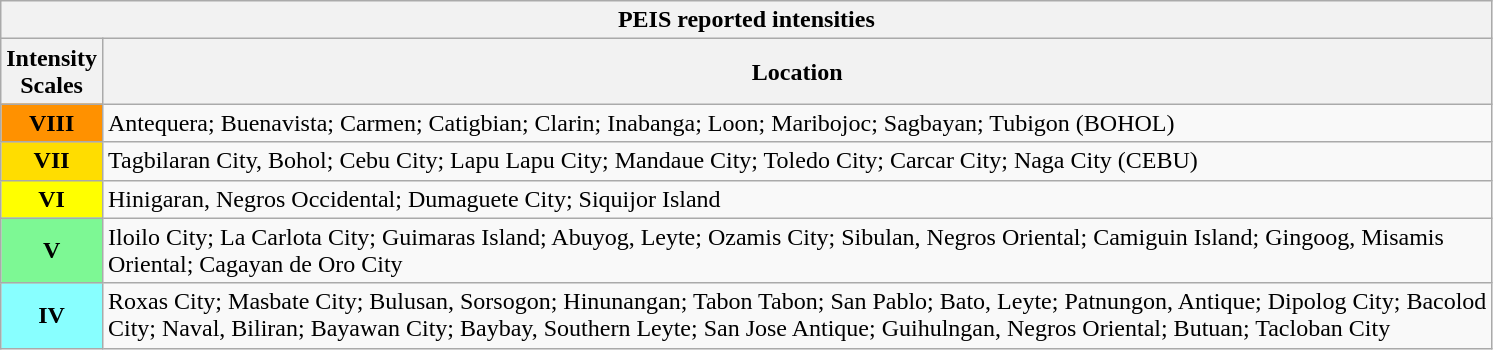<table class="wikitable">
<tr>
<th colspan="2">PEIS reported intensities</th>
</tr>
<tr>
<th>Intensity<br>Scales</th>
<th>Location</th>
</tr>
<tr>
<th style="background-color:#ff9100;">VIII</th>
<td>Antequera; Buenavista; Carmen; Catigbian; Clarin; Inabanga; Loon; Maribojoc; Sagbayan; Tubigon (BOHOL)</td>
</tr>
<tr>
<th style="background-color: #fd0;">VII</th>
<td>Tagbilaran City, Bohol; Cebu City; Lapu Lapu City; Mandaue City; Toledo City; Carcar City; Naga City (CEBU)</td>
</tr>
<tr>
<th style="background-color: #ff0;">VI</th>
<td>Hinigaran, Negros Occidental; Dumaguete City; Siquijor Island</td>
</tr>
<tr>
<th style="background-color: #7df894;">V</th>
<td>Iloilo City; La Carlota City; Guimaras Island; Abuyog, Leyte; Ozamis City; Sibulan, Negros Oriental; Camiguin Island; Gingoog, Misamis<br>Oriental; Cagayan de Oro City</td>
</tr>
<tr>
<th style="background-color: #8ff;">IV</th>
<td>Roxas City; Masbate City; Bulusan, Sorsogon; Hinunangan; Tabon Tabon; San Pablo; Bato, Leyte; Patnungon, Antique; Dipolog City; Bacolod<br>City; Naval, Biliran; Bayawan City; Baybay, Southern Leyte; San Jose Antique; Guihulngan, Negros Oriental; Butuan; Tacloban City</td>
</tr>
</table>
